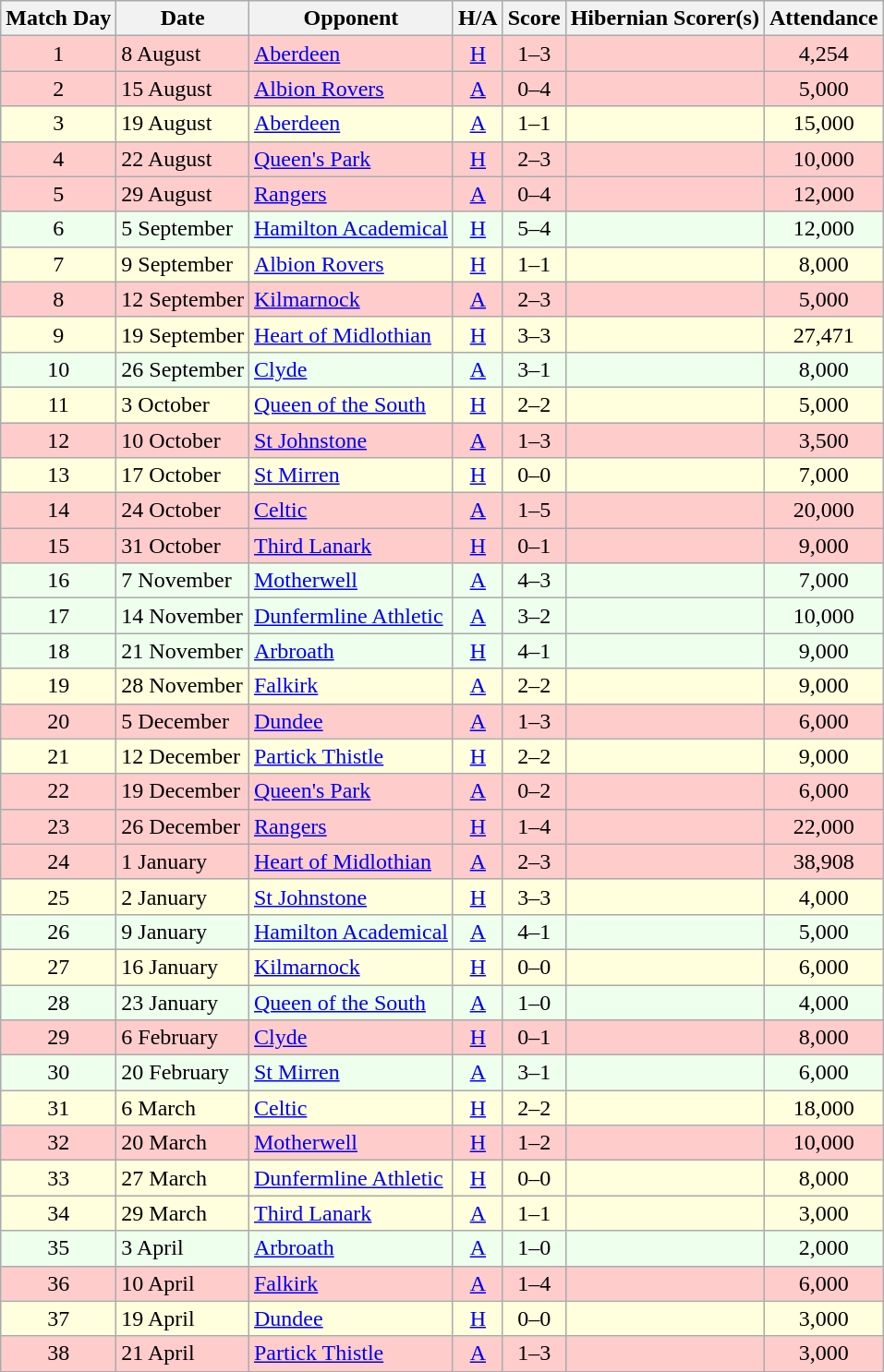<table class="wikitable" style="text-align:center">
<tr>
<th>Match Day</th>
<th>Date</th>
<th>Opponent</th>
<th>H/A</th>
<th>Score</th>
<th>Hibernian Scorer(s)</th>
<th>Attendance</th>
</tr>
<tr bgcolor=#FFCCCC>
<td>1</td>
<td align=left>8 August</td>
<td align=left><a href='#'>Aberdeen</a></td>
<td><a href='#'>H</a></td>
<td>1–3</td>
<td align=left></td>
<td>4,254</td>
</tr>
<tr bgcolor=#FFCCCC>
<td>2</td>
<td align=left>15 August</td>
<td align=left><a href='#'>Albion Rovers</a></td>
<td><a href='#'>A</a></td>
<td>0–4</td>
<td align=left></td>
<td>5,000</td>
</tr>
<tr bgcolor=#FFFFDD>
<td>3</td>
<td align=left>19 August</td>
<td align=left><a href='#'>Aberdeen</a></td>
<td><a href='#'>A</a></td>
<td>1–1</td>
<td align=left></td>
<td>15,000</td>
</tr>
<tr bgcolor=#FFCCCC>
<td>4</td>
<td align=left>22 August</td>
<td align=left><a href='#'>Queen's Park</a></td>
<td><a href='#'>H</a></td>
<td>2–3</td>
<td align=left></td>
<td>10,000</td>
</tr>
<tr bgcolor=#FFCCCC>
<td>5</td>
<td align=left>29 August</td>
<td align=left><a href='#'>Rangers</a></td>
<td><a href='#'>A</a></td>
<td>0–4</td>
<td align=left></td>
<td>12,000</td>
</tr>
<tr bgcolor=#EEFFEE>
<td>6</td>
<td align=left>5 September</td>
<td align=left><a href='#'>Hamilton Academical</a></td>
<td><a href='#'>H</a></td>
<td>5–4</td>
<td align=left></td>
<td>12,000</td>
</tr>
<tr bgcolor=#FFFFDD>
<td>7</td>
<td align=left>9 September</td>
<td align=left><a href='#'>Albion Rovers</a></td>
<td><a href='#'>H</a></td>
<td>1–1</td>
<td align=left></td>
<td>8,000</td>
</tr>
<tr bgcolor=#FFCCCC>
<td>8</td>
<td align=left>12 September</td>
<td align=left><a href='#'>Kilmarnock</a></td>
<td><a href='#'>A</a></td>
<td>2–3</td>
<td align=left></td>
<td>5,000</td>
</tr>
<tr bgcolor=#FFFFDD>
<td>9</td>
<td align=left>19 September</td>
<td align=left><a href='#'>Heart of Midlothian</a></td>
<td><a href='#'>H</a></td>
<td>3–3</td>
<td align=left></td>
<td>27,471</td>
</tr>
<tr bgcolor=#EEFFEE>
<td>10</td>
<td align=left>26 September</td>
<td align=left><a href='#'>Clyde</a></td>
<td><a href='#'>A</a></td>
<td>3–1</td>
<td align=left></td>
<td>8,000</td>
</tr>
<tr bgcolor=#FFFFDD>
<td>11</td>
<td align=left>3 October</td>
<td align=left><a href='#'>Queen of the South</a></td>
<td><a href='#'>H</a></td>
<td>2–2</td>
<td align=left></td>
<td>5,000</td>
</tr>
<tr bgcolor=#FFCCCC>
<td>12</td>
<td align=left>10 October</td>
<td align=left><a href='#'>St Johnstone</a></td>
<td><a href='#'>A</a></td>
<td>1–3</td>
<td align=left></td>
<td>3,500</td>
</tr>
<tr bgcolor=#FFFFDD>
<td>13</td>
<td align=left>17 October</td>
<td align=left><a href='#'>St Mirren</a></td>
<td><a href='#'>H</a></td>
<td>0–0</td>
<td align=left></td>
<td>7,000</td>
</tr>
<tr bgcolor=#FFCCCC>
<td>14</td>
<td align=left>24 October</td>
<td align=left><a href='#'>Celtic</a></td>
<td><a href='#'>A</a></td>
<td>1–5</td>
<td align=left></td>
<td>20,000</td>
</tr>
<tr bgcolor=#FFCCCC>
<td>15</td>
<td align=left>31 October</td>
<td align=left><a href='#'>Third Lanark</a></td>
<td><a href='#'>H</a></td>
<td>0–1</td>
<td align=left></td>
<td>9,000</td>
</tr>
<tr bgcolor=#EEFFEE>
<td>16</td>
<td align=left>7 November</td>
<td align=left><a href='#'>Motherwell</a></td>
<td><a href='#'>A</a></td>
<td>4–3</td>
<td align=left></td>
<td>7,000</td>
</tr>
<tr bgcolor=#EEFFEE>
<td>17</td>
<td align=left>14 November</td>
<td align=left><a href='#'>Dunfermline Athletic</a></td>
<td><a href='#'>A</a></td>
<td>3–2</td>
<td align=left></td>
<td>10,000</td>
</tr>
<tr bgcolor=#EEFFEE>
<td>18</td>
<td align=left>21 November</td>
<td align=left><a href='#'>Arbroath</a></td>
<td><a href='#'>H</a></td>
<td>4–1</td>
<td align=left></td>
<td>9,000</td>
</tr>
<tr bgcolor=#FFFFDD>
<td>19</td>
<td align=left>28 November</td>
<td align=left><a href='#'>Falkirk</a></td>
<td><a href='#'>A</a></td>
<td>2–2</td>
<td align=left></td>
<td>9,000</td>
</tr>
<tr bgcolor=#FFCCCC>
<td>20</td>
<td align=left>5 December</td>
<td align=left><a href='#'>Dundee</a></td>
<td><a href='#'>A</a></td>
<td>1–3</td>
<td align=left></td>
<td>6,000</td>
</tr>
<tr bgcolor=#FFFFDD>
<td>21</td>
<td align=left>12 December</td>
<td align=left><a href='#'>Partick Thistle</a></td>
<td><a href='#'>H</a></td>
<td>2–2</td>
<td align=left></td>
<td>9,000</td>
</tr>
<tr bgcolor=#FFCCCC>
<td>22</td>
<td align=left>19 December</td>
<td align=left><a href='#'>Queen's Park</a></td>
<td><a href='#'>A</a></td>
<td>0–2</td>
<td align=left></td>
<td>6,000</td>
</tr>
<tr bgcolor=#FFCCCC>
<td>23</td>
<td align=left>26 December</td>
<td align=left><a href='#'>Rangers</a></td>
<td><a href='#'>H</a></td>
<td>1–4</td>
<td align=left></td>
<td>22,000</td>
</tr>
<tr bgcolor=#FFCCCC>
<td>24</td>
<td align=left>1 January</td>
<td align=left><a href='#'>Heart of Midlothian</a></td>
<td><a href='#'>A</a></td>
<td>2–3</td>
<td align=left></td>
<td>38,908</td>
</tr>
<tr bgcolor=#FFFFDD>
<td>25</td>
<td align=left>2 January</td>
<td align=left><a href='#'>St Johnstone</a></td>
<td><a href='#'>H</a></td>
<td>3–3</td>
<td align=left></td>
<td>4,000</td>
</tr>
<tr bgcolor=#EEFFEE>
<td>26</td>
<td align=left>9 January</td>
<td align=left><a href='#'>Hamilton Academical</a></td>
<td><a href='#'>A</a></td>
<td>4–1</td>
<td align=left></td>
<td>5,000</td>
</tr>
<tr bgcolor=#FFFFDD>
<td>27</td>
<td align=left>16 January</td>
<td align=left><a href='#'>Kilmarnock</a></td>
<td><a href='#'>H</a></td>
<td>0–0</td>
<td align=left></td>
<td>6,000</td>
</tr>
<tr bgcolor=#EEFFEE>
<td>28</td>
<td align=left>23 January</td>
<td align=left><a href='#'>Queen of the South</a></td>
<td><a href='#'>A</a></td>
<td>1–0</td>
<td align=left></td>
<td>4,000</td>
</tr>
<tr bgcolor=#FFCCCC>
<td>29</td>
<td align=left>6 February</td>
<td align=left><a href='#'>Clyde</a></td>
<td><a href='#'>H</a></td>
<td>0–1</td>
<td align=left></td>
<td>8,000</td>
</tr>
<tr bgcolor=#EEFFEE>
<td>30</td>
<td align=left>20 February</td>
<td align=left><a href='#'>St Mirren</a></td>
<td><a href='#'>A</a></td>
<td>3–1</td>
<td align=left></td>
<td>6,000</td>
</tr>
<tr bgcolor=#FFFFDD>
<td>31</td>
<td align=left>6 March</td>
<td align=left><a href='#'>Celtic</a></td>
<td><a href='#'>H</a></td>
<td>2–2</td>
<td align=left></td>
<td>18,000</td>
</tr>
<tr bgcolor=#FFCCCC>
<td>32</td>
<td align=left>20 March</td>
<td align=left><a href='#'>Motherwell</a></td>
<td><a href='#'>H</a></td>
<td>1–2</td>
<td align=left></td>
<td>10,000</td>
</tr>
<tr bgcolor=#FFFFDD>
<td>33</td>
<td align=left>27 March</td>
<td align=left><a href='#'>Dunfermline Athletic</a></td>
<td><a href='#'>H</a></td>
<td>0–0</td>
<td align=left></td>
<td>8,000</td>
</tr>
<tr bgcolor=#FFFFDD>
<td>34</td>
<td align=left>29 March</td>
<td align=left><a href='#'>Third Lanark</a></td>
<td><a href='#'>A</a></td>
<td>1–1</td>
<td align=left></td>
<td>3,000</td>
</tr>
<tr bgcolor=#EEFFEE>
<td>35</td>
<td align=left>3 April</td>
<td align=left><a href='#'>Arbroath</a></td>
<td><a href='#'>A</a></td>
<td>1–0</td>
<td align=left></td>
<td>2,000</td>
</tr>
<tr bgcolor=#FFCCCC>
<td>36</td>
<td align=left>10 April</td>
<td align=left><a href='#'>Falkirk</a></td>
<td><a href='#'>A</a></td>
<td>1–4</td>
<td align=left></td>
<td>6,000</td>
</tr>
<tr bgcolor=#FFFFDD>
<td>37</td>
<td align=left>19 April</td>
<td align=left><a href='#'>Dundee</a></td>
<td><a href='#'>H</a></td>
<td>0–0</td>
<td align=left></td>
<td>3,000</td>
</tr>
<tr bgcolor=#FFCCCC>
<td>38</td>
<td align=left>21 April</td>
<td align=left><a href='#'>Partick Thistle</a></td>
<td><a href='#'>A</a></td>
<td>1–3</td>
<td align=left></td>
<td>3,000</td>
</tr>
</table>
